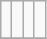<table class="wikitable">
<tr ---->
<td><br></td>
<td><br></td>
<td><br></td>
<td><br></td>
</tr>
<tr --->
</tr>
</table>
